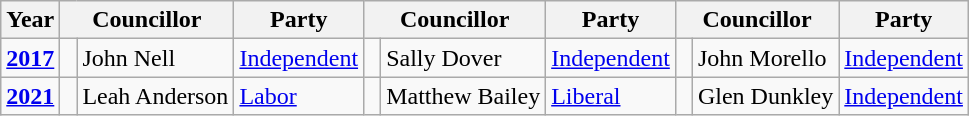<table class="wikitable">
<tr>
<th>Year</th>
<th colspan="2">Councillor</th>
<th>Party</th>
<th colspan="2">Councillor</th>
<th>Party</th>
<th colspan="2">Councillor</th>
<th>Party</th>
</tr>
<tr>
<td><strong><a href='#'>2017</a></strong></td>
<td rowspan="1" width="1px" > </td>
<td rowspan="1">John Nell</td>
<td rowspan="1"><a href='#'>Independent</a></td>
<td rowspan="1" width="1px" > </td>
<td rowspan="1">Sally Dover</td>
<td rowspan="1"><a href='#'>Independent</a></td>
<td rowspan="1" width="1px" > </td>
<td rowspan="1">John Morello</td>
<td rowspan="1"><a href='#'>Independent</a></td>
</tr>
<tr>
<td><strong><a href='#'>2021</a></strong></td>
<td rowspan="1" width="1px" > </td>
<td rowspan="1">Leah Anderson</td>
<td rowspan="1"><a href='#'>Labor</a></td>
<td rowspan="1" width="1px" > </td>
<td rowspan="1">Matthew Bailey</td>
<td rowspan="1"><a href='#'>Liberal</a></td>
<td rowspan="1" width="1px" > </td>
<td rowspan="1">Glen Dunkley</td>
<td rowspan="1"><a href='#'>Independent</a></td>
</tr>
</table>
